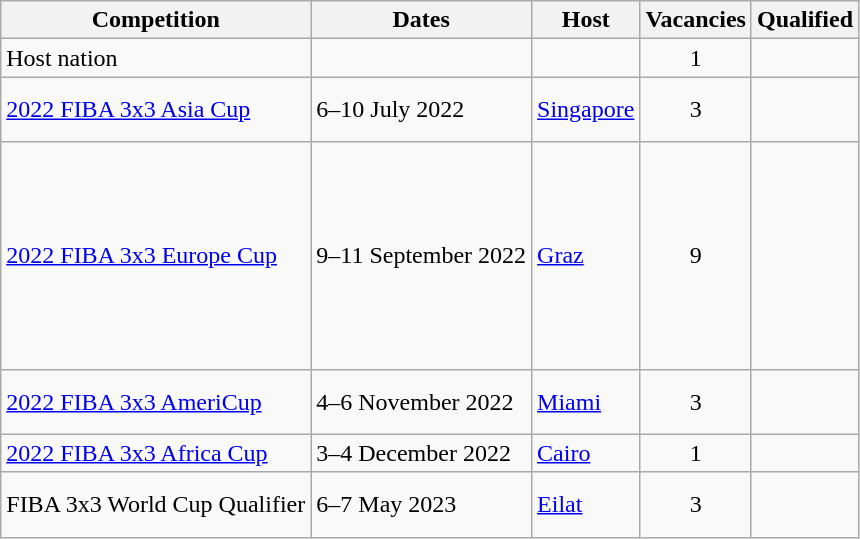<table class="wikitable">
<tr>
<th>Competition</th>
<th>Dates</th>
<th>Host</th>
<th>Vacancies</th>
<th>Qualified</th>
</tr>
<tr>
<td>Host nation</td>
<td></td>
<td></td>
<td style="text-align: center;">1</td>
<td></td>
</tr>
<tr>
<td><a href='#'>2022 FIBA 3x3 Asia Cup</a></td>
<td>6–10 July 2022</td>
<td> <a href='#'>Singapore</a></td>
<td style="text-align: center;">3</td>
<td><br><br></td>
</tr>
<tr>
<td><a href='#'>2022 FIBA 3x3 Europe Cup</a></td>
<td>9–11 September 2022</td>
<td> <a href='#'>Graz</a></td>
<td style="text-align: center;">9</td>
<td><br><br><br><br><br><br><br><br></td>
</tr>
<tr>
<td><a href='#'>2022 FIBA 3x3 AmeriCup</a></td>
<td>4–6 November 2022</td>
<td> <a href='#'>Miami</a></td>
<td style="text-align: center;">3</td>
<td><br><br></td>
</tr>
<tr>
<td><a href='#'>2022 FIBA 3x3 Africa Cup</a></td>
<td>3–4 December 2022</td>
<td> <a href='#'>Cairo</a></td>
<td style="text-align: center;">1</td>
<td></td>
</tr>
<tr>
<td>FIBA 3x3 World Cup Qualifier</td>
<td>6–7 May 2023</td>
<td> <a href='#'>Eilat</a></td>
<td style="text-align: center;">3</td>
<td><br><br></td>
</tr>
</table>
